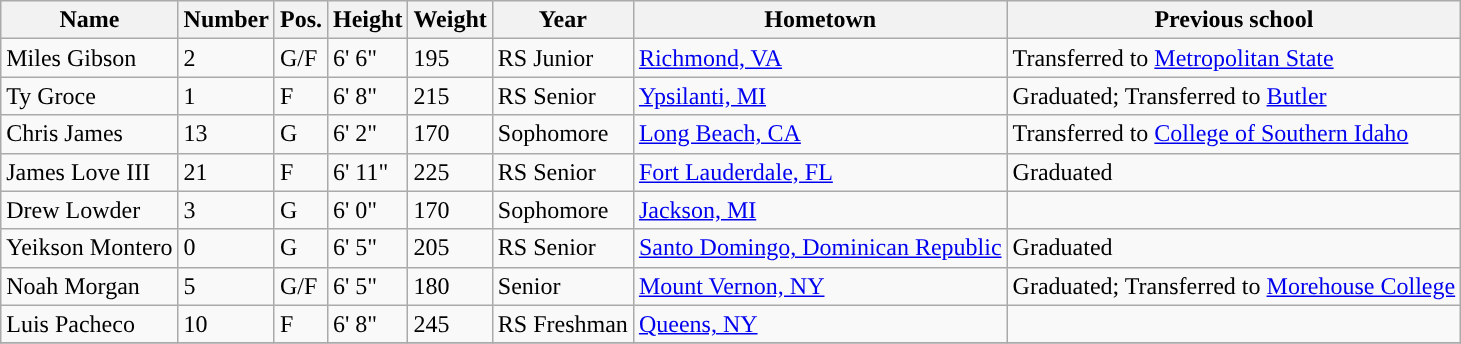<table class="wikitable sortable sortable" border="1">
<tr align=center>
<th style="background:#">Name</th>
<th style="background:#">Number</th>
<th style="background:#">Pos.</th>
<th style="background:#">Height</th>
<th style="background:#">Weight</th>
<th style="background:#">Year</th>
<th style="background:#">Hometown</th>
<th style="background:#">Previous school</th>
</tr>
<tr>
<td>Miles Gibson</td>
<td>2</td>
<td>G/F</td>
<td>6' 6"</td>
<td>195</td>
<td>RS Junior</td>
<td><a href='#'>Richmond, VA</a></td>
<td>Transferred to <a href='#'>Metropolitan State</a></td>
</tr>
<tr>
<td>Ty Groce</td>
<td>1</td>
<td>F</td>
<td>6' 8"</td>
<td>215</td>
<td>RS Senior</td>
<td><a href='#'>Ypsilanti, MI</a></td>
<td>Graduated; Transferred to <a href='#'>Butler</a></td>
</tr>
<tr>
<td>Chris James</td>
<td>13</td>
<td>G</td>
<td>6' 2"</td>
<td>170</td>
<td>Sophomore</td>
<td><a href='#'>Long Beach, CA</a></td>
<td>Transferred to <a href='#'>College of Southern Idaho</a></td>
</tr>
<tr>
<td>James Love III</td>
<td>21</td>
<td>F</td>
<td>6' 11"</td>
<td>225</td>
<td>RS Senior</td>
<td><a href='#'>Fort Lauderdale, FL</a></td>
<td>Graduated</td>
</tr>
<tr>
<td>Drew Lowder</td>
<td>3</td>
<td>G</td>
<td>6' 0"</td>
<td>170</td>
<td>Sophomore</td>
<td><a href='#'>Jackson, MI</a></td>
<td></td>
</tr>
<tr>
<td>Yeikson Montero</td>
<td>0</td>
<td>G</td>
<td>6' 5"</td>
<td>205</td>
<td>RS Senior</td>
<td><a href='#'>Santo Domingo, Dominican Republic</a></td>
<td>Graduated</td>
</tr>
<tr>
<td>Noah Morgan</td>
<td>5</td>
<td>G/F</td>
<td>6' 5"</td>
<td>180</td>
<td>Senior</td>
<td><a href='#'>Mount Vernon, NY</a></td>
<td>Graduated; Transferred to <a href='#'>Morehouse College</a></td>
</tr>
<tr>
<td>Luis Pacheco</td>
<td>10</td>
<td>F</td>
<td>6' 8"</td>
<td>245</td>
<td>RS Freshman</td>
<td><a href='#'>Queens, NY</a></td>
<td></td>
</tr>
<tr>
</tr>
</table>
